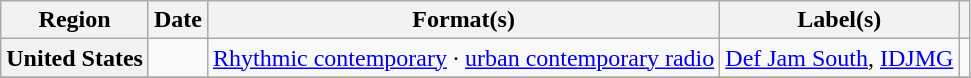<table class="wikitable plainrowheaders" style="text-align:left">
<tr>
<th scope="col">Region</th>
<th scope="col">Date</th>
<th scope="col">Format(s)</th>
<th scope="col">Label(s)</th>
<th scope="col"></th>
</tr>
<tr>
<th scope="row">United States</th>
<td></td>
<td><a href='#'>Rhythmic contemporary</a> · <a href='#'>urban contemporary radio</a></td>
<td><a href='#'>Def Jam South</a>, <a href='#'>IDJMG</a></td>
<td></td>
</tr>
<tr>
</tr>
</table>
